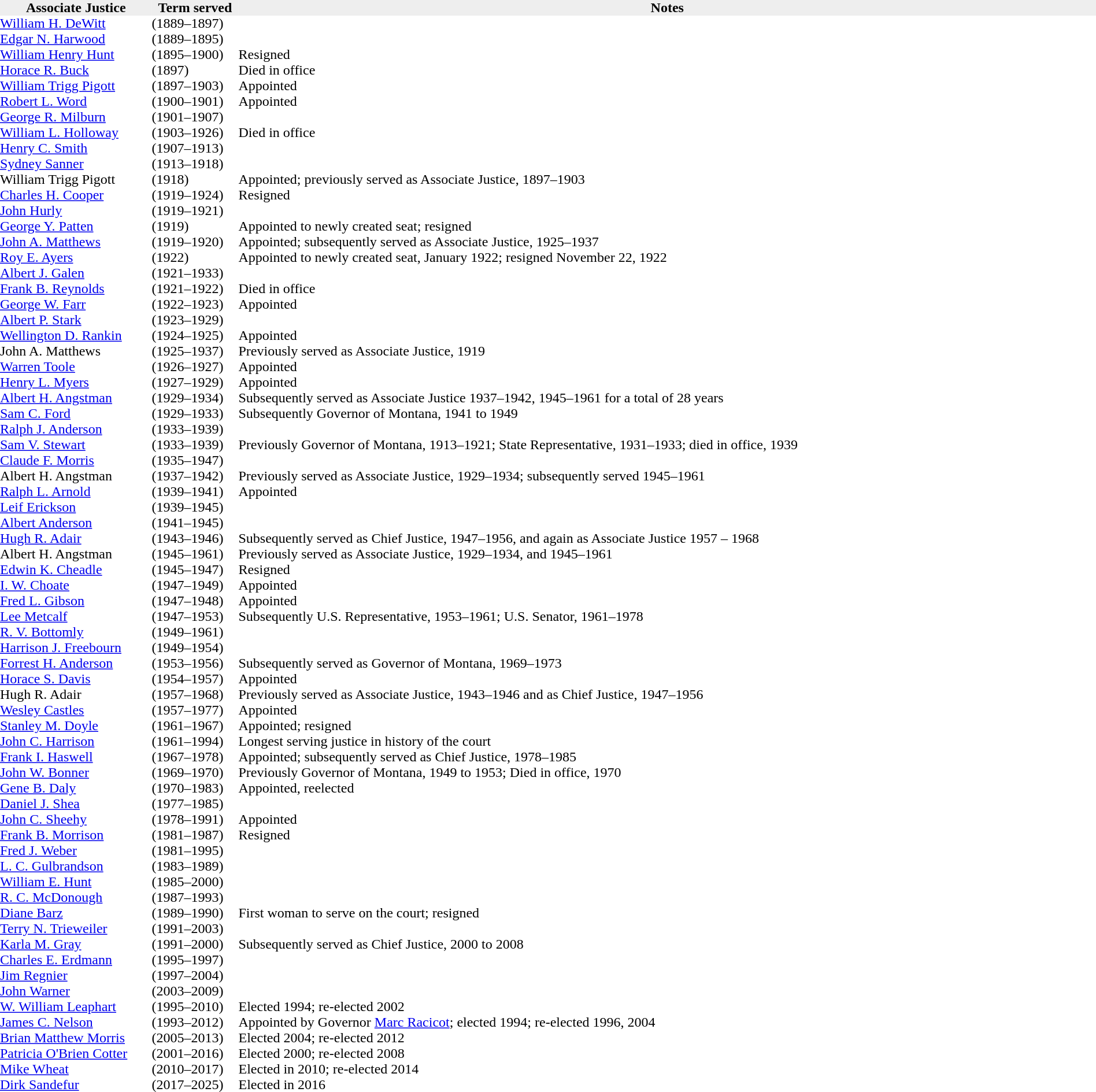<table width=100% align=center cellpadding=0 cellspacing=0>
<tr>
<th bgcolor=#EEEEEE>Associate Justice</th>
<th bgcolor=#EEEEEE>Term served</th>
<th bgcolor=#EEEEEE>Notes</th>
</tr>
<tr>
<td valign=top width=175px><a href='#'>William H. DeWitt</a></td>
<td valign=top width=100px>(1889–1897)</td>
<td></td>
</tr>
<tr>
<td><a href='#'>Edgar N. Harwood</a></td>
<td>(1889–1895)</td>
<td></td>
</tr>
<tr>
<td><a href='#'>William Henry Hunt</a></td>
<td>(1895–1900)</td>
<td>Resigned</td>
</tr>
<tr>
<td><a href='#'>Horace R. Buck</a></td>
<td>(1897)</td>
<td>Died in office</td>
</tr>
<tr>
<td><a href='#'>William Trigg Pigott</a></td>
<td>(1897–1903)</td>
<td>Appointed</td>
</tr>
<tr>
<td><a href='#'>Robert L. Word</a></td>
<td>(1900–1901)</td>
<td>Appointed</td>
</tr>
<tr>
<td><a href='#'>George R. Milburn</a></td>
<td>(1901–1907)</td>
<td></td>
</tr>
<tr>
<td><a href='#'>William L. Holloway</a></td>
<td>(1903–1926)</td>
<td>Died in office</td>
</tr>
<tr>
<td><a href='#'>Henry C. Smith</a></td>
<td>(1907–1913)</td>
<td></td>
</tr>
<tr>
<td><a href='#'>Sydney Sanner</a></td>
<td>(1913–1918)</td>
<td></td>
</tr>
<tr>
<td>William Trigg Pigott</td>
<td>(1918)</td>
<td>Appointed; previously served as Associate Justice, 1897–1903</td>
</tr>
<tr>
<td><a href='#'>Charles H. Cooper</a></td>
<td>(1919–1924)</td>
<td>Resigned</td>
</tr>
<tr>
<td><a href='#'>John Hurly</a></td>
<td>(1919–1921)</td>
<td></td>
</tr>
<tr>
<td><a href='#'>George Y. Patten</a></td>
<td>(1919)</td>
<td>Appointed to newly created seat; resigned</td>
</tr>
<tr>
<td><a href='#'>John A. Matthews</a></td>
<td>(1919–1920)</td>
<td>Appointed; subsequently served as Associate Justice, 1925–1937</td>
</tr>
<tr>
<td><a href='#'>Roy E. Ayers</a></td>
<td>(1922)</td>
<td>Appointed to newly created seat, January 1922; resigned November 22, 1922</td>
</tr>
<tr>
<td><a href='#'>Albert J. Galen</a></td>
<td>(1921–1933)</td>
<td></td>
</tr>
<tr>
<td><a href='#'>Frank B. Reynolds</a></td>
<td>(1921–1922)</td>
<td>Died in office</td>
</tr>
<tr>
<td><a href='#'>George W. Farr</a></td>
<td>(1922–1923)</td>
<td>Appointed</td>
</tr>
<tr>
<td><a href='#'>Albert P. Stark</a></td>
<td>(1923–1929)</td>
<td></td>
</tr>
<tr>
<td><a href='#'>Wellington D. Rankin</a></td>
<td>(1924–1925)</td>
<td>Appointed</td>
</tr>
<tr>
<td>John A. Matthews</td>
<td>(1925–1937)</td>
<td>Previously served as Associate Justice, 1919</td>
</tr>
<tr>
<td><a href='#'>Warren Toole</a></td>
<td>(1926–1927)</td>
<td>Appointed</td>
</tr>
<tr>
<td><a href='#'>Henry L. Myers</a></td>
<td>(1927–1929)</td>
<td>Appointed</td>
</tr>
<tr>
<td><a href='#'>Albert H. Angstman</a></td>
<td>(1929–1934)</td>
<td>Subsequently served as Associate Justice 1937–1942, 1945–1961 for a total of 28 years</td>
</tr>
<tr>
<td><a href='#'>Sam C. Ford</a></td>
<td>(1929–1933)</td>
<td>Subsequently Governor of Montana, 1941 to 1949</td>
</tr>
<tr>
<td><a href='#'>Ralph J. Anderson</a></td>
<td>(1933–1939)</td>
<td></td>
</tr>
<tr>
<td><a href='#'>Sam V. Stewart</a></td>
<td>(1933–1939)</td>
<td>Previously Governor of Montana, 1913–1921; State Representative, 1931–1933;  died in office, 1939</td>
</tr>
<tr>
<td><a href='#'>Claude F. Morris</a></td>
<td>(1935–1947)</td>
<td></td>
</tr>
<tr>
<td>Albert H. Angstman</td>
<td>(1937–1942)</td>
<td>Previously served as Associate Justice, 1929–1934; subsequently served 1945–1961</td>
</tr>
<tr>
<td><a href='#'>Ralph L. Arnold</a></td>
<td>(1939–1941)</td>
<td>Appointed</td>
</tr>
<tr>
<td><a href='#'>Leif Erickson</a></td>
<td>(1939–1945)</td>
<td></td>
</tr>
<tr>
<td><a href='#'>Albert Anderson</a></td>
<td>(1941–1945)</td>
<td></td>
</tr>
<tr>
<td><a href='#'>Hugh R. Adair</a></td>
<td>(1943–1946)</td>
<td>Subsequently served as Chief Justice, 1947–1956, and again as Associate Justice 1957 – 1968</td>
</tr>
<tr>
<td>Albert H. Angstman</td>
<td>(1945–1961)</td>
<td>Previously served as Associate Justice, 1929–1934, and 1945–1961</td>
</tr>
<tr>
<td><a href='#'>Edwin K. Cheadle</a></td>
<td>(1945–1947)</td>
<td>Resigned</td>
</tr>
<tr>
<td><a href='#'>I. W. Choate</a></td>
<td>(1947–1949)</td>
<td>Appointed</td>
</tr>
<tr>
<td><a href='#'>Fred L. Gibson</a></td>
<td>(1947–1948)</td>
<td>Appointed</td>
</tr>
<tr>
<td><a href='#'>Lee Metcalf</a></td>
<td>(1947–1953)</td>
<td>Subsequently U.S. Representative, 1953–1961; U.S. Senator, 1961–1978</td>
</tr>
<tr>
<td><a href='#'>R. V. Bottomly</a></td>
<td>(1949–1961)</td>
<td></td>
</tr>
<tr>
<td><a href='#'>Harrison J. Freebourn</a></td>
<td>(1949–1954)</td>
<td></td>
</tr>
<tr>
<td><a href='#'>Forrest H. Anderson</a></td>
<td>(1953–1956)</td>
<td>Subsequently served as Governor of Montana, 1969–1973</td>
</tr>
<tr>
<td><a href='#'>Horace S. Davis</a></td>
<td>(1954–1957)</td>
<td>Appointed</td>
</tr>
<tr>
<td>Hugh R. Adair</td>
<td>(1957–1968)</td>
<td>Previously served as Associate Justice, 1943–1946 and as Chief Justice, 1947–1956</td>
</tr>
<tr>
<td><a href='#'>Wesley Castles</a></td>
<td>(1957–1977)</td>
<td>Appointed</td>
</tr>
<tr>
<td><a href='#'>Stanley M. Doyle</a></td>
<td>(1961–1967)</td>
<td>Appointed; resigned</td>
</tr>
<tr>
<td><a href='#'>John C. Harrison</a></td>
<td>(1961–1994)</td>
<td>Longest serving justice in history of the court</td>
</tr>
<tr>
<td><a href='#'>Frank I. Haswell</a></td>
<td>(1967–1978)</td>
<td>Appointed; subsequently served as Chief Justice, 1978–1985</td>
</tr>
<tr>
<td><a href='#'>John W. Bonner</a></td>
<td>(1969–1970)</td>
<td>Previously Governor of Montana, 1949 to 1953; Died in office, 1970</td>
</tr>
<tr>
<td><a href='#'>Gene B. Daly</a></td>
<td>(1970–1983)</td>
<td>Appointed, reelected</td>
</tr>
<tr>
<td><a href='#'>Daniel J. Shea</a></td>
<td>(1977–1985)</td>
<td></td>
</tr>
<tr>
<td><a href='#'>John C. Sheehy</a></td>
<td>(1978–1991)</td>
<td>Appointed</td>
</tr>
<tr>
<td><a href='#'>Frank B. Morrison</a></td>
<td>(1981–1987)</td>
<td>Resigned</td>
</tr>
<tr>
<td><a href='#'>Fred J. Weber</a></td>
<td>(1981–1995)</td>
<td></td>
</tr>
<tr>
<td><a href='#'>L. C. Gulbrandson</a></td>
<td>(1983–1989)</td>
</tr>
<tr>
<td><a href='#'>William E. Hunt</a></td>
<td>(1985–2000)</td>
<td></td>
</tr>
<tr>
<td><a href='#'>R. C. McDonough</a></td>
<td>(1987–1993)</td>
<td></td>
</tr>
<tr>
<td><a href='#'>Diane Barz</a></td>
<td>(1989–1990)</td>
<td>First woman to serve on the court; resigned</td>
</tr>
<tr>
<td><a href='#'>Terry N. Trieweiler</a></td>
<td>(1991–2003)</td>
<td></td>
</tr>
<tr>
<td><a href='#'>Karla M. Gray</a></td>
<td>(1991–2000)</td>
<td>Subsequently served as Chief Justice, 2000 to 2008</td>
</tr>
<tr>
<td><a href='#'>Charles E. Erdmann</a></td>
<td>(1995–1997)</td>
<td></td>
</tr>
<tr>
<td><a href='#'>Jim Regnier</a></td>
<td>(1997–2004)</td>
<td></td>
</tr>
<tr>
<td><a href='#'>John Warner</a></td>
<td>(2003–2009)</td>
<td></td>
</tr>
<tr>
<td><a href='#'>W. William Leaphart</a></td>
<td>(1995–2010)</td>
<td>Elected 1994; re-elected 2002</td>
<td></td>
</tr>
<tr>
<td><a href='#'>James C. Nelson</a></td>
<td>(1993–2012)</td>
<td>Appointed by Governor <a href='#'>Marc Racicot</a>; elected 1994; re-elected 1996, 2004</td>
</tr>
<tr>
<td><a href='#'>Brian Matthew Morris</a></td>
<td>(2005–2013)</td>
<td>Elected 2004; re-elected 2012</td>
</tr>
<tr>
<td><a href='#'>Patricia O'Brien Cotter</a></td>
<td>(2001–2016)</td>
<td>Elected 2000; re-elected 2008</td>
</tr>
<tr>
<td><a href='#'>Mike Wheat</a></td>
<td>(2010–2017)</td>
<td>Elected in 2010; re-elected 2014</td>
</tr>
<tr>
<td><a href='#'>Dirk Sandefur</a></td>
<td>(2017–2025)</td>
<td>Elected in 2016</td>
</tr>
</table>
